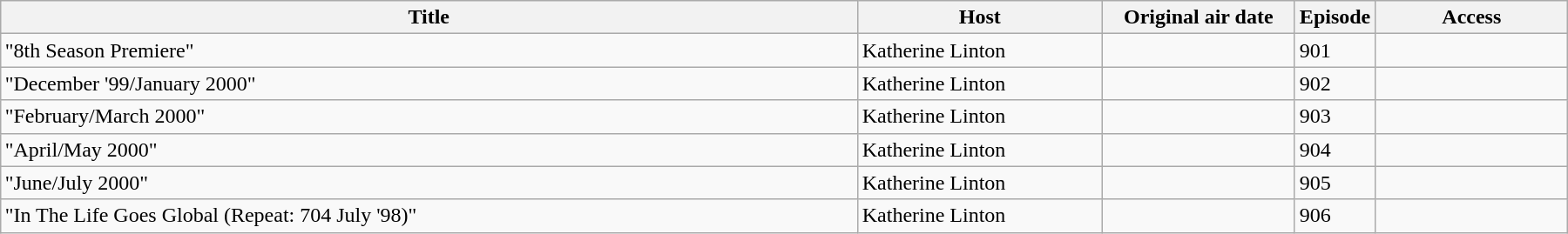<table class="wikitable" style="text-align=center; width:95%; margin:auto;">
<tr>
<th>Title</th>
<th width="180">Host</th>
<th width="140">Original air date</th>
<th width="40">Episode</th>
<th width="140">Access</th>
</tr>
<tr>
<td>"8th Season Premiere"</td>
<td>Katherine Linton</td>
<td></td>
<td>901</td>
<td></td>
</tr>
<tr>
<td>"December '99/January 2000"</td>
<td>Katherine Linton</td>
<td></td>
<td>902</td>
<td></td>
</tr>
<tr>
<td>"February/March 2000"</td>
<td>Katherine Linton</td>
<td></td>
<td>903</td>
<td></td>
</tr>
<tr>
<td>"April/May 2000"</td>
<td>Katherine Linton</td>
<td></td>
<td>904</td>
<td></td>
</tr>
<tr>
<td>"June/July 2000"</td>
<td>Katherine Linton</td>
<td></td>
<td>905</td>
<td></td>
</tr>
<tr>
<td>"In The Life Goes Global (Repeat: 704 July '98)"</td>
<td>Katherine Linton</td>
<td></td>
<td>906</td>
<td></td>
</tr>
</table>
